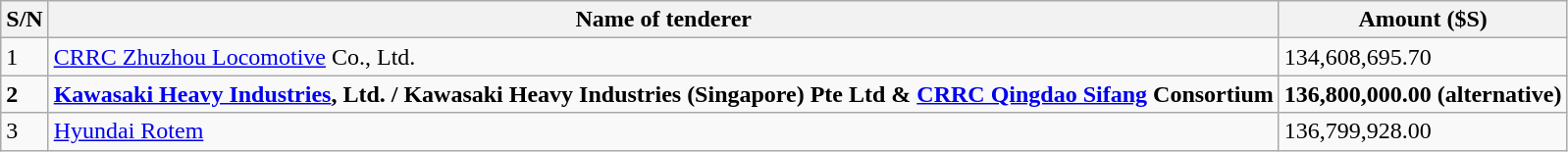<table class="wikitable">
<tr>
<th>S/N</th>
<th>Name of tenderer</th>
<th>Amount ($S)</th>
</tr>
<tr>
<td>1</td>
<td><a href='#'>CRRC Zhuzhou Locomotive</a> Co., Ltd.</td>
<td>134,608,695.70</td>
</tr>
<tr>
<td><strong>2</strong></td>
<td><strong><a href='#'>Kawasaki Heavy Industries</a>, Ltd. / Kawasaki Heavy Industries (Singapore) Pte Ltd & <a href='#'>CRRC Qingdao Sifang</a> Consortium</strong></td>
<td><strong>136,800,000.00 (alternative)</strong></td>
</tr>
<tr>
<td>3</td>
<td><a href='#'>Hyundai Rotem</a></td>
<td>136,799,928.00</td>
</tr>
</table>
